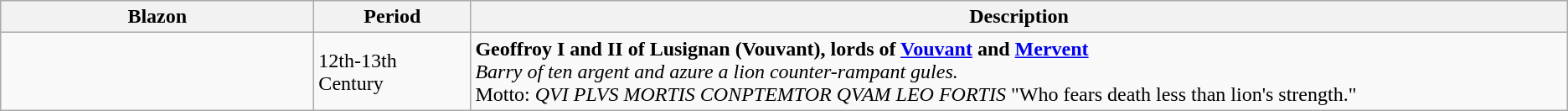<table class="wikitable">
<tr>
<th style="width:20%;">Blazon</th>
<th style="width:10%;">Period</th>
<th style="width:70%;">Description</th>
</tr>
<tr>
<td></td>
<td>12th-13th Century</td>
<td><strong>Geoffroy I and II of Lusignan (Vouvant), lords of <a href='#'>Vouvant</a> and <a href='#'>Mervent</a></strong><br><em>Barry of ten argent and azure a lion counter-rampant gules.</em><br>Motto: <em>QVI PLVS MORTIS CONPTEMTOR QVAM LEO FORTIS</em> "Who fears death less than lion's strength."</td>
</tr>
</table>
